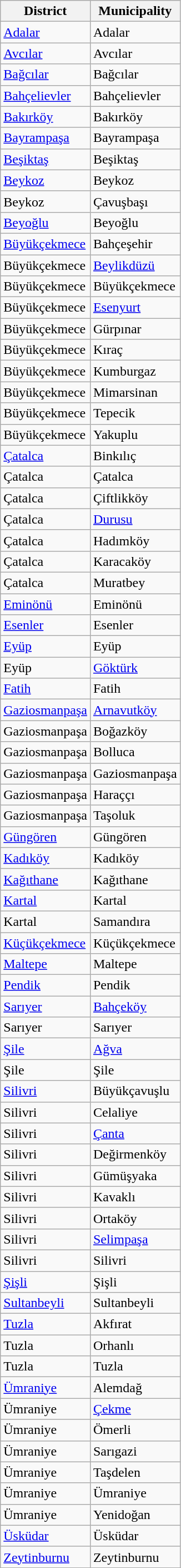<table class="sortable wikitable">
<tr>
<th>District</th>
<th>Municipality</th>
</tr>
<tr>
<td><a href='#'>Adalar</a></td>
<td>Adalar</td>
</tr>
<tr>
<td><a href='#'>Avcılar</a></td>
<td>Avcılar</td>
</tr>
<tr>
<td><a href='#'>Bağcılar</a></td>
<td>Bağcılar</td>
</tr>
<tr>
<td><a href='#'>Bahçelievler</a></td>
<td>Bahçelievler</td>
</tr>
<tr>
<td><a href='#'>Bakırköy</a></td>
<td>Bakırköy</td>
</tr>
<tr>
<td><a href='#'>Bayrampaşa</a></td>
<td>Bayrampaşa</td>
</tr>
<tr>
<td><a href='#'>Beşiktaş</a></td>
<td>Beşiktaş</td>
</tr>
<tr>
<td><a href='#'>Beykoz</a></td>
<td>Beykoz</td>
</tr>
<tr>
<td>Beykoz</td>
<td>Çavuşbaşı</td>
</tr>
<tr>
<td><a href='#'>Beyoğlu</a></td>
<td>Beyoğlu</td>
</tr>
<tr>
<td><a href='#'>Büyükçekmece</a></td>
<td>Bahçeşehir</td>
</tr>
<tr>
<td>Büyükçekmece</td>
<td><a href='#'>Beylikdüzü</a></td>
</tr>
<tr>
<td>Büyükçekmece</td>
<td>Büyükçekmece</td>
</tr>
<tr>
<td>Büyükçekmece</td>
<td><a href='#'>Esenyurt</a></td>
</tr>
<tr>
<td>Büyükçekmece</td>
<td>Gürpınar</td>
</tr>
<tr>
<td>Büyükçekmece</td>
<td>Kıraç</td>
</tr>
<tr>
<td>Büyükçekmece</td>
<td>Kumburgaz</td>
</tr>
<tr>
<td>Büyükçekmece</td>
<td>Mimarsinan</td>
</tr>
<tr>
<td>Büyükçekmece</td>
<td>Tepecik</td>
</tr>
<tr>
<td>Büyükçekmece</td>
<td>Yakuplu</td>
</tr>
<tr>
<td><a href='#'>Çatalca</a></td>
<td>Binkılıç</td>
</tr>
<tr>
<td>Çatalca</td>
<td>Çatalca</td>
</tr>
<tr>
<td>Çatalca</td>
<td>Çiftlikköy</td>
</tr>
<tr>
<td>Çatalca</td>
<td><a href='#'>Durusu</a></td>
</tr>
<tr>
<td>Çatalca</td>
<td>Hadımköy</td>
</tr>
<tr>
<td>Çatalca</td>
<td>Karacaköy</td>
</tr>
<tr>
<td>Çatalca</td>
<td>Muratbey</td>
</tr>
<tr>
<td><a href='#'>Eminönü</a></td>
<td>Eminönü</td>
</tr>
<tr>
<td><a href='#'>Esenler</a></td>
<td>Esenler</td>
</tr>
<tr>
<td><a href='#'>Eyüp</a></td>
<td>Eyüp</td>
</tr>
<tr>
<td>Eyüp</td>
<td><a href='#'>Göktürk</a></td>
</tr>
<tr>
<td><a href='#'>Fatih</a></td>
<td>Fatih</td>
</tr>
<tr>
<td><a href='#'>Gaziosmanpaşa</a></td>
<td><a href='#'>Arnavutköy</a></td>
</tr>
<tr>
<td>Gaziosmanpaşa</td>
<td>Boğazköy</td>
</tr>
<tr>
<td>Gaziosmanpaşa</td>
<td>Bolluca</td>
</tr>
<tr>
<td>Gaziosmanpaşa</td>
<td>Gaziosmanpaşa</td>
</tr>
<tr>
<td>Gaziosmanpaşa</td>
<td>Haraççı</td>
</tr>
<tr>
<td>Gaziosmanpaşa</td>
<td>Taşoluk</td>
</tr>
<tr>
<td><a href='#'>Güngören</a></td>
<td>Güngören</td>
</tr>
<tr>
<td><a href='#'>Kadıköy</a></td>
<td>Kadıköy</td>
</tr>
<tr>
<td><a href='#'>Kağıthane</a></td>
<td>Kağıthane</td>
</tr>
<tr>
<td><a href='#'>Kartal</a></td>
<td>Kartal</td>
</tr>
<tr>
<td>Kartal</td>
<td>Samandıra</td>
</tr>
<tr>
<td><a href='#'>Küçükçekmece</a></td>
<td>Küçükçekmece</td>
</tr>
<tr>
<td><a href='#'>Maltepe</a></td>
<td>Maltepe</td>
</tr>
<tr>
<td><a href='#'>Pendik</a></td>
<td>Pendik</td>
</tr>
<tr>
<td><a href='#'>Sarıyer</a></td>
<td><a href='#'>Bahçeköy</a></td>
</tr>
<tr>
<td>Sarıyer</td>
<td>Sarıyer</td>
</tr>
<tr>
<td><a href='#'>Şile</a></td>
<td><a href='#'>Ağva</a></td>
</tr>
<tr>
<td>Şile</td>
<td>Şile</td>
</tr>
<tr>
<td><a href='#'>Silivri</a></td>
<td>Büyükçavuşlu</td>
</tr>
<tr>
<td>Silivri</td>
<td>Celaliye</td>
</tr>
<tr>
<td>Silivri</td>
<td><a href='#'>Çanta</a></td>
</tr>
<tr>
<td>Silivri</td>
<td>Değirmenköy</td>
</tr>
<tr>
<td>Silivri</td>
<td>Gümüşyaka</td>
</tr>
<tr>
<td>Silivri</td>
<td>Kavaklı</td>
</tr>
<tr>
<td>Silivri</td>
<td>Ortaköy</td>
</tr>
<tr>
<td>Silivri</td>
<td><a href='#'>Selimpaşa</a></td>
</tr>
<tr>
<td>Silivri</td>
<td>Silivri</td>
</tr>
<tr>
<td><a href='#'>Şişli</a></td>
<td>Şişli</td>
</tr>
<tr>
<td><a href='#'>Sultanbeyli</a></td>
<td>Sultanbeyli</td>
</tr>
<tr>
<td><a href='#'>Tuzla</a></td>
<td>Akfırat</td>
</tr>
<tr>
<td>Tuzla</td>
<td>Orhanlı</td>
</tr>
<tr>
<td>Tuzla</td>
<td>Tuzla</td>
</tr>
<tr>
<td><a href='#'>Ümraniye</a></td>
<td>Alemdağ</td>
</tr>
<tr>
<td>Ümraniye</td>
<td><a href='#'>Çekme</a></td>
</tr>
<tr>
<td>Ümraniye</td>
<td>Ömerli</td>
</tr>
<tr>
<td>Ümraniye</td>
<td>Sarıgazi</td>
</tr>
<tr>
<td>Ümraniye</td>
<td>Taşdelen</td>
</tr>
<tr>
<td>Ümraniye</td>
<td>Ümraniye</td>
</tr>
<tr>
<td>Ümraniye</td>
<td>Yenidoğan</td>
</tr>
<tr>
<td><a href='#'>Üsküdar</a></td>
<td>Üsküdar</td>
</tr>
<tr>
<td><a href='#'>Zeytinburnu</a></td>
<td>Zeytinburnu</td>
</tr>
</table>
